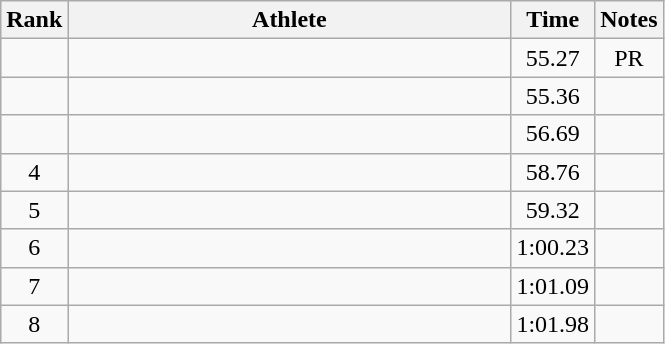<table class="wikitable" style="text-align:center">
<tr>
<th>Rank</th>
<th Style="width:18em">Athlete</th>
<th>Time</th>
<th>Notes</th>
</tr>
<tr>
<td></td>
<td style="text-align:left"></td>
<td>55.27</td>
<td>PR</td>
</tr>
<tr>
<td></td>
<td style="text-align:left"></td>
<td>55.36</td>
<td></td>
</tr>
<tr>
<td></td>
<td style="text-align:left"></td>
<td>56.69</td>
<td></td>
</tr>
<tr>
<td>4</td>
<td style="text-align:left"></td>
<td>58.76</td>
<td></td>
</tr>
<tr>
<td>5</td>
<td style="text-align:left"></td>
<td>59.32</td>
<td></td>
</tr>
<tr>
<td>6</td>
<td style="text-align:left"></td>
<td>1:00.23</td>
<td></td>
</tr>
<tr>
<td>7</td>
<td style="text-align:left"></td>
<td>1:01.09</td>
<td></td>
</tr>
<tr>
<td>8</td>
<td style="text-align:left"></td>
<td>1:01.98</td>
<td></td>
</tr>
</table>
